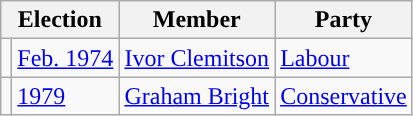<table class="wikitable">
<tr>
<th colspan="2">Election</th>
<th>Member</th>
<th>Party</th>
</tr>
<tr>
<td style="background-color: "></td>
<td><a href='#'>Feb. 1974</a></td>
<td><a href='#'>Ivor Clemitson</a></td>
<td><a href='#'>Labour</a></td>
</tr>
<tr>
<td style="background-color: "></td>
<td><a href='#'>1979</a></td>
<td><a href='#'>Graham Bright</a></td>
<td><a href='#'>Conservative</a></td>
</tr>
</table>
